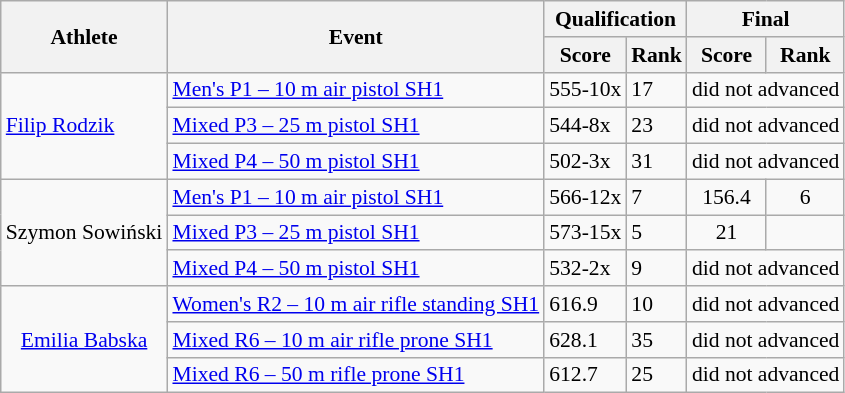<table class=wikitable style="font-size:90%">
<tr>
<th rowspan="2">Athlete</th>
<th rowspan="2">Event</th>
<th colspan="2">Qualification</th>
<th colspan="2">Final</th>
</tr>
<tr>
<th>Score</th>
<th>Rank</th>
<th>Score</th>
<th>Rank</th>
</tr>
<tr align=center|>
<td rowspan="3"><a href='#'>Filip Rodzik</a></td>
<td align=left><a href='#'>Men's P1 – 10 m air pistol SH1</a></td>
<td>555-10x</td>
<td>17</td>
<td colspan="2">did not advanced</td>
</tr>
<tr>
<td><a href='#'>Mixed P3 – 25 m pistol SH1</a></td>
<td>544-8x</td>
<td>23</td>
<td colspan="2">did not advanced</td>
</tr>
<tr>
<td align=left><a href='#'>Mixed P4 – 50 m pistol SH1</a></td>
<td>502-3x</td>
<td>31</td>
<td colspan="2">did not advanced</td>
</tr>
<tr align=center>
<td rowspan="3">Szymon Sowiński</td>
<td align=left><a href='#'>Men's P1 – 10 m air pistol SH1</a></td>
<td>566-12x</td>
<td align=left>7</td>
<td>156.4</td>
<td>6</td>
</tr>
<tr>
<td align=left><a href='#'>Mixed P3 – 25 m pistol SH1</a></td>
<td>573-15x</td>
<td align=left>5</td>
<td align=center>21</td>
<td align=center></td>
</tr>
<tr>
<td align=left><a href='#'>Mixed P4 – 50 m pistol SH1</a></td>
<td>532-2x</td>
<td>9</td>
<td colspan="2">did not advanced</td>
</tr>
<tr align=center>
<td rowspan="3"><a href='#'>Emilia Babska</a></td>
<td align=left><a href='#'>Women's R2 – 10 m air rifle standing SH1</a></td>
<td align=left>616.9</td>
<td align=left>10</td>
<td colspan="2">did not advanced</td>
</tr>
<tr>
<td align=left><a href='#'>Mixed R6 – 10 m air rifle prone SH1</a></td>
<td align=left>628.1</td>
<td align=left>35</td>
<td colspan="2">did not advanced</td>
</tr>
<tr>
<td align=left><a href='#'>Mixed R6 – 50 m rifle prone SH1</a></td>
<td>612.7</td>
<td>25</td>
<td colspan="2">did not advanced</td>
</tr>
</table>
